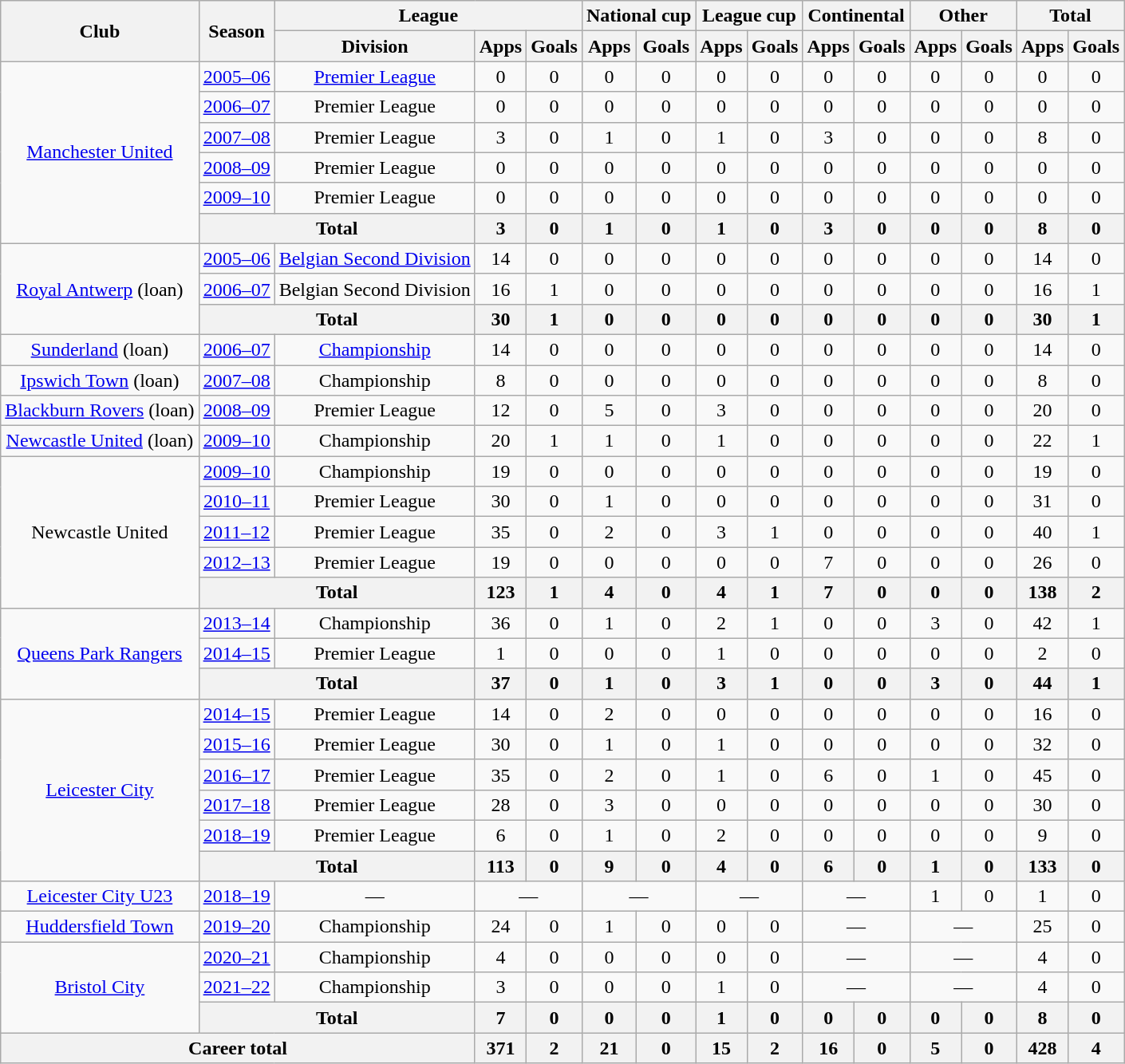<table class="wikitable" style="text-align: center;">
<tr>
<th rowspan="2">Club</th>
<th rowspan="2">Season</th>
<th colspan="3">League</th>
<th colspan="2">National cup</th>
<th colspan="2">League cup</th>
<th colspan="2">Continental</th>
<th colspan="2">Other</th>
<th colspan="2">Total</th>
</tr>
<tr>
<th>Division</th>
<th>Apps</th>
<th>Goals</th>
<th>Apps</th>
<th>Goals</th>
<th>Apps</th>
<th>Goals</th>
<th>Apps</th>
<th>Goals</th>
<th>Apps</th>
<th>Goals</th>
<th>Apps</th>
<th>Goals</th>
</tr>
<tr>
<td rowspan="6"><a href='#'>Manchester United</a></td>
<td><a href='#'>2005–06</a></td>
<td><a href='#'>Premier League</a></td>
<td>0</td>
<td>0</td>
<td>0</td>
<td>0</td>
<td>0</td>
<td>0</td>
<td>0</td>
<td>0</td>
<td>0</td>
<td>0</td>
<td>0</td>
<td>0</td>
</tr>
<tr>
<td><a href='#'>2006–07</a></td>
<td>Premier League</td>
<td>0</td>
<td>0</td>
<td>0</td>
<td>0</td>
<td>0</td>
<td>0</td>
<td>0</td>
<td>0</td>
<td>0</td>
<td>0</td>
<td>0</td>
<td>0</td>
</tr>
<tr>
<td><a href='#'>2007–08</a></td>
<td>Premier League</td>
<td>3</td>
<td>0</td>
<td>1</td>
<td>0</td>
<td>1</td>
<td>0</td>
<td>3</td>
<td>0</td>
<td>0</td>
<td>0</td>
<td>8</td>
<td>0</td>
</tr>
<tr>
<td><a href='#'>2008–09</a></td>
<td>Premier League</td>
<td>0</td>
<td>0</td>
<td>0</td>
<td>0</td>
<td>0</td>
<td>0</td>
<td>0</td>
<td>0</td>
<td>0</td>
<td>0</td>
<td>0</td>
<td>0</td>
</tr>
<tr>
<td><a href='#'>2009–10</a></td>
<td>Premier League</td>
<td>0</td>
<td>0</td>
<td>0</td>
<td>0</td>
<td>0</td>
<td>0</td>
<td>0</td>
<td>0</td>
<td>0</td>
<td>0</td>
<td>0</td>
<td>0</td>
</tr>
<tr>
<th colspan="2">Total</th>
<th>3</th>
<th>0</th>
<th>1</th>
<th>0</th>
<th>1</th>
<th>0</th>
<th>3</th>
<th>0</th>
<th>0</th>
<th>0</th>
<th>8</th>
<th>0</th>
</tr>
<tr>
<td rowspan="3"><a href='#'>Royal Antwerp</a> (loan)</td>
<td><a href='#'>2005–06</a></td>
<td><a href='#'>Belgian Second Division</a></td>
<td>14</td>
<td>0</td>
<td>0</td>
<td>0</td>
<td>0</td>
<td>0</td>
<td>0</td>
<td>0</td>
<td>0</td>
<td>0</td>
<td>14</td>
<td>0</td>
</tr>
<tr>
<td><a href='#'>2006–07</a></td>
<td>Belgian Second Division</td>
<td>16</td>
<td>1</td>
<td>0</td>
<td>0</td>
<td>0</td>
<td>0</td>
<td>0</td>
<td>0</td>
<td>0</td>
<td>0</td>
<td>16</td>
<td>1</td>
</tr>
<tr>
<th colspan="2">Total</th>
<th>30</th>
<th>1</th>
<th>0</th>
<th>0</th>
<th>0</th>
<th>0</th>
<th>0</th>
<th>0</th>
<th>0</th>
<th>0</th>
<th>30</th>
<th>1</th>
</tr>
<tr>
<td><a href='#'>Sunderland</a> (loan)</td>
<td><a href='#'>2006–07</a></td>
<td><a href='#'>Championship</a></td>
<td>14</td>
<td>0</td>
<td>0</td>
<td>0</td>
<td>0</td>
<td>0</td>
<td>0</td>
<td>0</td>
<td>0</td>
<td>0</td>
<td>14</td>
<td>0</td>
</tr>
<tr>
<td><a href='#'>Ipswich Town</a> (loan)</td>
<td><a href='#'>2007–08</a></td>
<td>Championship</td>
<td>8</td>
<td>0</td>
<td>0</td>
<td>0</td>
<td>0</td>
<td>0</td>
<td>0</td>
<td>0</td>
<td>0</td>
<td>0</td>
<td>8</td>
<td>0</td>
</tr>
<tr>
<td><a href='#'>Blackburn Rovers</a> (loan)</td>
<td><a href='#'>2008–09</a></td>
<td>Premier League</td>
<td>12</td>
<td>0</td>
<td>5</td>
<td>0</td>
<td>3</td>
<td>0</td>
<td>0</td>
<td>0</td>
<td>0</td>
<td>0</td>
<td>20</td>
<td>0</td>
</tr>
<tr>
<td><a href='#'>Newcastle United</a> (loan)</td>
<td><a href='#'>2009–10</a></td>
<td>Championship</td>
<td>20</td>
<td>1</td>
<td>1</td>
<td>0</td>
<td>1</td>
<td>0</td>
<td>0</td>
<td>0</td>
<td>0</td>
<td>0</td>
<td>22</td>
<td>1</td>
</tr>
<tr>
<td rowspan="5">Newcastle United</td>
<td><a href='#'>2009–10</a></td>
<td>Championship</td>
<td>19</td>
<td>0</td>
<td>0</td>
<td>0</td>
<td>0</td>
<td>0</td>
<td>0</td>
<td>0</td>
<td>0</td>
<td>0</td>
<td>19</td>
<td>0</td>
</tr>
<tr>
<td><a href='#'>2010–11</a></td>
<td>Premier League</td>
<td>30</td>
<td>0</td>
<td>1</td>
<td>0</td>
<td>0</td>
<td>0</td>
<td>0</td>
<td>0</td>
<td>0</td>
<td>0</td>
<td>31</td>
<td>0</td>
</tr>
<tr>
<td><a href='#'>2011–12</a></td>
<td>Premier League</td>
<td>35</td>
<td>0</td>
<td>2</td>
<td>0</td>
<td>3</td>
<td>1</td>
<td>0</td>
<td>0</td>
<td>0</td>
<td>0</td>
<td>40</td>
<td>1</td>
</tr>
<tr>
<td><a href='#'>2012–13</a></td>
<td>Premier League</td>
<td>19</td>
<td>0</td>
<td>0</td>
<td>0</td>
<td>0</td>
<td>0</td>
<td>7</td>
<td>0</td>
<td>0</td>
<td>0</td>
<td>26</td>
<td>0</td>
</tr>
<tr>
<th colspan="2">Total</th>
<th>123</th>
<th>1</th>
<th>4</th>
<th>0</th>
<th>4</th>
<th>1</th>
<th>7</th>
<th>0</th>
<th>0</th>
<th>0</th>
<th>138</th>
<th>2</th>
</tr>
<tr>
<td rowspan="3"><a href='#'>Queens Park Rangers</a></td>
<td><a href='#'>2013–14</a></td>
<td>Championship</td>
<td>36</td>
<td>0</td>
<td>1</td>
<td>0</td>
<td>2</td>
<td>1</td>
<td>0</td>
<td>0</td>
<td>3</td>
<td>0</td>
<td>42</td>
<td>1</td>
</tr>
<tr>
<td><a href='#'>2014–15</a></td>
<td>Premier League</td>
<td>1</td>
<td>0</td>
<td>0</td>
<td>0</td>
<td>1</td>
<td>0</td>
<td>0</td>
<td>0</td>
<td>0</td>
<td>0</td>
<td>2</td>
<td>0</td>
</tr>
<tr>
<th colspan="2">Total</th>
<th>37</th>
<th>0</th>
<th>1</th>
<th>0</th>
<th>3</th>
<th>1</th>
<th>0</th>
<th>0</th>
<th>3</th>
<th>0</th>
<th>44</th>
<th>1</th>
</tr>
<tr>
<td rowspan="6"><a href='#'>Leicester City</a></td>
<td><a href='#'>2014–15</a></td>
<td>Premier League</td>
<td>14</td>
<td>0</td>
<td>2</td>
<td>0</td>
<td>0</td>
<td>0</td>
<td>0</td>
<td>0</td>
<td>0</td>
<td>0</td>
<td>16</td>
<td>0</td>
</tr>
<tr>
<td><a href='#'>2015–16</a></td>
<td>Premier League</td>
<td>30</td>
<td>0</td>
<td>1</td>
<td>0</td>
<td>1</td>
<td>0</td>
<td>0</td>
<td>0</td>
<td>0</td>
<td>0</td>
<td>32</td>
<td>0</td>
</tr>
<tr>
<td><a href='#'>2016–17</a></td>
<td>Premier League</td>
<td>35</td>
<td>0</td>
<td>2</td>
<td>0</td>
<td>1</td>
<td>0</td>
<td>6</td>
<td>0</td>
<td>1</td>
<td>0</td>
<td>45</td>
<td>0</td>
</tr>
<tr>
<td><a href='#'>2017–18</a></td>
<td>Premier League</td>
<td>28</td>
<td>0</td>
<td>3</td>
<td>0</td>
<td>0</td>
<td>0</td>
<td>0</td>
<td>0</td>
<td>0</td>
<td>0</td>
<td>30</td>
<td>0</td>
</tr>
<tr>
<td><a href='#'>2018–19</a></td>
<td>Premier League</td>
<td>6</td>
<td>0</td>
<td>1</td>
<td>0</td>
<td>2</td>
<td>0</td>
<td>0</td>
<td>0</td>
<td>0</td>
<td>0</td>
<td>9</td>
<td>0</td>
</tr>
<tr>
<th colspan="2">Total</th>
<th>113</th>
<th>0</th>
<th>9</th>
<th>0</th>
<th>4</th>
<th>0</th>
<th>6</th>
<th>0</th>
<th>1</th>
<th>0</th>
<th>133</th>
<th>0</th>
</tr>
<tr>
<td><a href='#'>Leicester City U23</a></td>
<td><a href='#'>2018–19</a></td>
<td colspan="1">—</td>
<td colspan="2">—</td>
<td colspan="2">—</td>
<td colspan="2">—</td>
<td colspan="2">—</td>
<td>1</td>
<td>0</td>
<td>1</td>
<td>0</td>
</tr>
<tr>
<td><a href='#'>Huddersfield Town</a></td>
<td><a href='#'>2019–20</a></td>
<td>Championship</td>
<td>24</td>
<td>0</td>
<td>1</td>
<td>0</td>
<td>0</td>
<td>0</td>
<td colspan="2">—</td>
<td colspan="2">—</td>
<td>25</td>
<td>0</td>
</tr>
<tr>
<td rowspan="3"><a href='#'>Bristol City</a></td>
<td><a href='#'>2020–21</a></td>
<td>Championship</td>
<td>4</td>
<td>0</td>
<td>0</td>
<td>0</td>
<td>0</td>
<td>0</td>
<td colspan="2">—</td>
<td colspan="2">—</td>
<td>4</td>
<td>0</td>
</tr>
<tr>
<td><a href='#'>2021–22</a></td>
<td>Championship</td>
<td>3</td>
<td>0</td>
<td>0</td>
<td>0</td>
<td>1</td>
<td>0</td>
<td colspan="2">—</td>
<td colspan="2">—</td>
<td>4</td>
<td>0</td>
</tr>
<tr>
<th colspan="2">Total</th>
<th>7</th>
<th>0</th>
<th>0</th>
<th>0</th>
<th>1</th>
<th>0</th>
<th>0</th>
<th>0</th>
<th>0</th>
<th>0</th>
<th>8</th>
<th>0</th>
</tr>
<tr>
<th colspan="3">Career total</th>
<th>371</th>
<th>2</th>
<th>21</th>
<th>0</th>
<th>15</th>
<th>2</th>
<th>16</th>
<th>0</th>
<th>5</th>
<th>0</th>
<th>428</th>
<th>4</th>
</tr>
</table>
